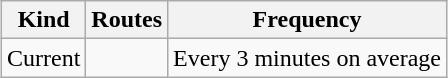<table class="wikitable" style="margin:1em auto;">
<tr>
<th>Kind</th>
<th>Routes</th>
<th>Frequency</th>
</tr>
<tr>
<td>Current</td>
<td></td>
<td>Every 3 minutes on average</td>
</tr>
</table>
